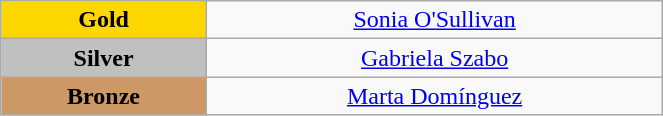<table class="wikitable" style=" text-align:center; " width="35%">
<tr>
<td bgcolor="gold"><strong>Gold</strong></td>
<td><a href='#'>Sonia O'Sullivan</a><br>  <small><em></em></small></td>
</tr>
<tr>
<td bgcolor="silver"><strong>Silver</strong></td>
<td><a href='#'>Gabriela Szabo</a><br> <small><em></em></small></td>
</tr>
<tr>
<td bgcolor="CC9966"><strong>Bronze</strong></td>
<td><a href='#'>Marta Domínguez</a><br>  <small><em></em></small></td>
</tr>
</table>
